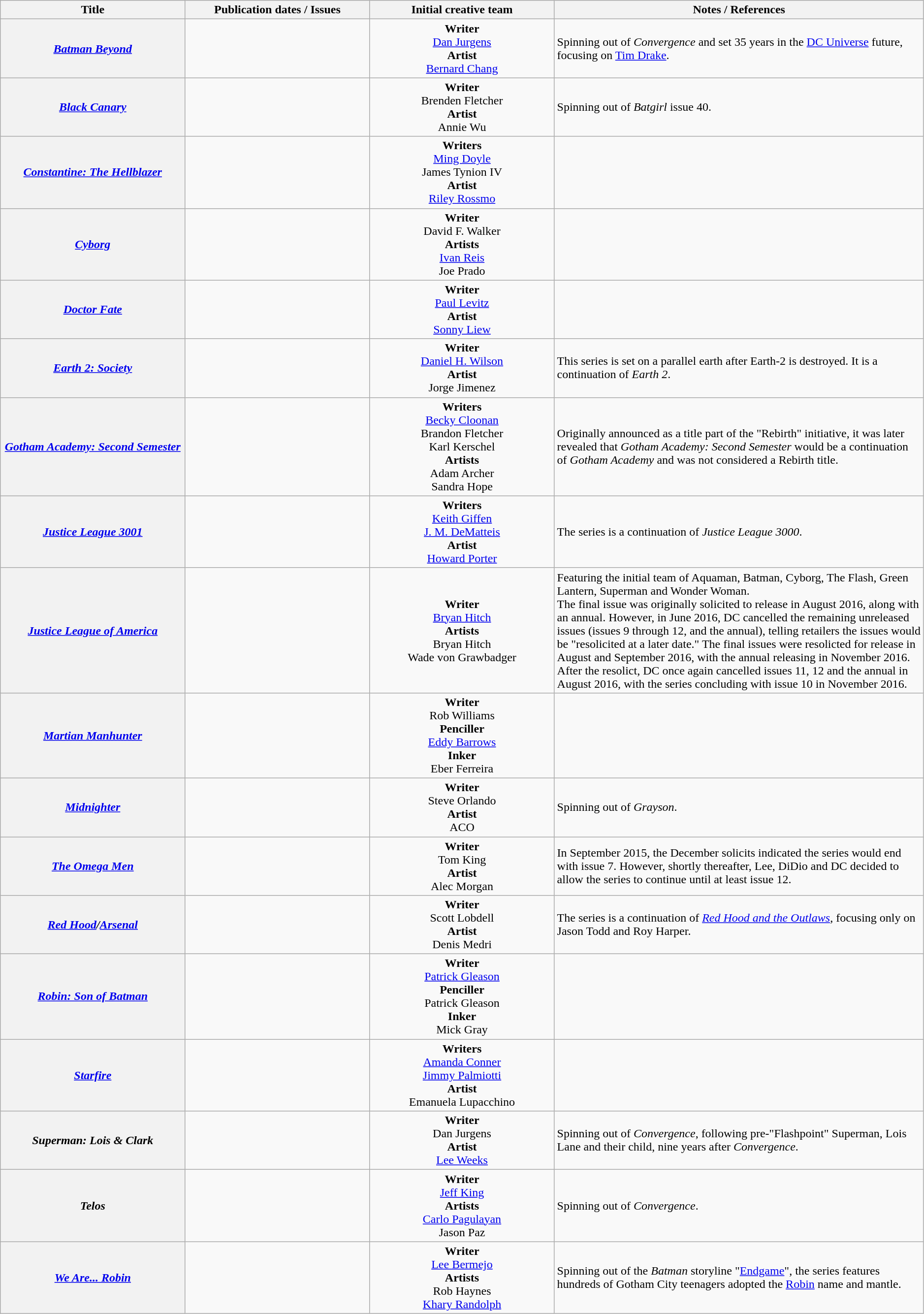<table class="wikitable sortable" style="text-align:center; font-weight:normal;" width=99%>
<tr>
<th scope="col" width="15%" align="center">Title</th>
<th scope="col" width="15%" align="center">Publication dates / Issues</th>
<th scope="col" width="15%" align="center" class=unsortable>Initial creative team</th>
<th scope="col" width="30%" align="center" class=unsortable>Notes / References</th>
</tr>
<tr>
<th scope="row"><em><a href='#'>Batman Beyond</a></em></th>
<td></td>
<td><strong>Writer</strong><br><a href='#'>Dan Jurgens</a><br><strong>Artist</strong><br><a href='#'>Bernard Chang</a></td>
<td align="left">Spinning out of <em>Convergence</em> and set 35 years in the <a href='#'>DC Universe</a> future, focusing on <a href='#'>Tim Drake</a>.</td>
</tr>
<tr>
<th scope="row"><em><a href='#'>Black Canary</a></em></th>
<td></td>
<td><strong>Writer</strong><br>Brenden Fletcher<br><strong>Artist</strong><br>Annie Wu</td>
<td align="left">Spinning out of <em>Batgirl</em> issue 40.</td>
</tr>
<tr>
<th scope="row"><em><a href='#'>Constantine: The Hellblazer</a></em></th>
<td></td>
<td><strong>Writers</strong><br><a href='#'>Ming Doyle</a><br>James Tynion IV<br><strong>Artist</strong><br><a href='#'>Riley Rossmo</a></td>
<td align="left"></td>
</tr>
<tr>
<th scope="row"><em><a href='#'>Cyborg</a></em></th>
<td></td>
<td><strong>Writer</strong><br>David F. Walker<br><strong>Artists</strong><br><a href='#'>Ivan Reis</a><br>Joe Prado</td>
<td align="left"></td>
</tr>
<tr>
<th scope="row"><em><a href='#'>Doctor Fate</a></em></th>
<td></td>
<td><strong>Writer</strong><br><a href='#'>Paul Levitz</a><br><strong>Artist</strong><br><a href='#'>Sonny Liew</a></td>
<td align="left"></td>
</tr>
<tr>
<th scope="row"><em><a href='#'>Earth 2: Society</a></em></th>
<td></td>
<td><strong>Writer</strong><br><a href='#'>Daniel H. Wilson</a><br><strong>Artist</strong><br>Jorge Jimenez</td>
<td align="left">This series is set on a parallel earth after Earth-2 is destroyed. It is a continuation of <em>Earth 2</em>.</td>
</tr>
<tr>
<th scope="row"><em><a href='#'>Gotham Academy: Second Semester</a></em></th>
<td></td>
<td><strong>Writers</strong><br><a href='#'>Becky Cloonan</a><br>Brandon Fletcher<br>Karl Kerschel<br><strong>Artists</strong><br>Adam Archer<br>Sandra Hope</td>
<td align="left">Originally announced as a title part of the "Rebirth" initiative, it was later revealed that <em>Gotham Academy: Second Semester</em> would be a continuation of <em>Gotham Academy</em> and was not considered a Rebirth title.</td>
</tr>
<tr>
<th scope="row"><em><a href='#'>Justice League 3001</a></em></th>
<td></td>
<td><strong>Writers</strong><br><a href='#'>Keith Giffen</a><br><a href='#'>J. M. DeMatteis</a><br><strong>Artist</strong><br><a href='#'>Howard Porter</a></td>
<td align="left">The series is a continuation of <em>Justice League 3000</em>.</td>
</tr>
<tr>
<th scope="row"><em><a href='#'>Justice League of America</a></em></th>
<td></td>
<td><strong>Writer</strong><br><a href='#'>Bryan Hitch</a><br><strong>Artists</strong><br>Bryan Hitch<br>Wade von Grawbadger</td>
<td align="left">Featuring the initial team of Aquaman, Batman, Cyborg, The Flash, Green Lantern, Superman and Wonder Woman.<br>The final issue was originally solicited to release in August 2016, along with an annual. However, in June 2016, DC cancelled the remaining unreleased issues (issues 9 through 12, and the annual), telling retailers the issues would be "resolicited at a later date." The final issues were resolicted for release in August and September 2016, with the annual releasing in November 2016. After the resolict, DC once again cancelled issues 11, 12 and the annual in August 2016, with the series concluding with issue 10 in November 2016.</td>
</tr>
<tr>
<th scope="row"><em><a href='#'>Martian Manhunter</a></em></th>
<td></td>
<td><strong>Writer</strong><br>Rob Williams<br><strong>Penciller</strong><br><a href='#'>Eddy Barrows</a><br><strong>Inker</strong><br>Eber Ferreira</td>
<td align="left"></td>
</tr>
<tr>
<th scope="row"><em><a href='#'>Midnighter</a></em></th>
<td></td>
<td><strong>Writer</strong><br>Steve Orlando<br><strong>Artist</strong><br>ACO</td>
<td align="left">Spinning out of <em>Grayson</em>.</td>
</tr>
<tr>
<th scope="row"><em><a href='#'>The Omega Men</a></em></th>
<td></td>
<td><strong>Writer</strong><br>Tom King<br><strong>Artist</strong><br>Alec Morgan</td>
<td align="left">In September 2015, the December solicits indicated the series would end with issue 7. However, shortly thereafter, Lee, DiDio and DC decided to allow the series to continue until at least issue 12.</td>
</tr>
<tr>
<th scope="row"><em><a href='#'>Red Hood</a>/<a href='#'>Arsenal</a></em></th>
<td></td>
<td><strong>Writer</strong><br>Scott Lobdell<br><strong>Artist</strong><br>Denis Medri</td>
<td align="left">The series is a continuation of <em><a href='#'>Red Hood and the Outlaws</a></em>, focusing only on Jason Todd and Roy Harper.</td>
</tr>
<tr>
<th scope="row"><em><a href='#'>Robin: Son of Batman</a></em></th>
<td></td>
<td><strong>Writer</strong><br><a href='#'>Patrick Gleason</a><br><strong>Penciller</strong><br>Patrick Gleason<br><strong>Inker</strong><br>Mick Gray</td>
<td align="left"></td>
</tr>
<tr>
<th scope="row"><em><a href='#'>Starfire</a></em></th>
<td></td>
<td><strong>Writers</strong><br><a href='#'>Amanda Conner</a><br><a href='#'>Jimmy Palmiotti</a><br><strong>Artist</strong><br>Emanuela Lupacchino</td>
<td align="left"></td>
</tr>
<tr>
<th scope="row"><em>Superman: Lois & Clark</em></th>
<td></td>
<td><strong>Writer</strong><br>Dan Jurgens<br><strong>Artist</strong><br><a href='#'>Lee Weeks</a></td>
<td align="left">Spinning out of <em>Convergence</em>, following pre-"Flashpoint" Superman, Lois Lane and their child, nine years after <em>Convergence</em>.</td>
</tr>
<tr>
<th scope="row"><em>Telos</em></th>
<td></td>
<td><strong>Writer</strong><br><a href='#'>Jeff King</a><br><strong>Artists</strong><br><a href='#'>Carlo Pagulayan</a><br>Jason Paz</td>
<td align="left">Spinning out of <em>Convergence</em>.</td>
</tr>
<tr>
<th scope="row"><em><a href='#'>We Are... Robin</a></em></th>
<td></td>
<td><strong>Writer</strong><br><a href='#'>Lee Bermejo</a><br><strong>Artists</strong><br>Rob Haynes<br><a href='#'>Khary Randolph</a></td>
<td align="left">Spinning out of the <em>Batman</em> storyline "<a href='#'>Endgame</a>", the series features hundreds of Gotham City teenagers adopted the <a href='#'>Robin</a> name and mantle.</td>
</tr>
</table>
